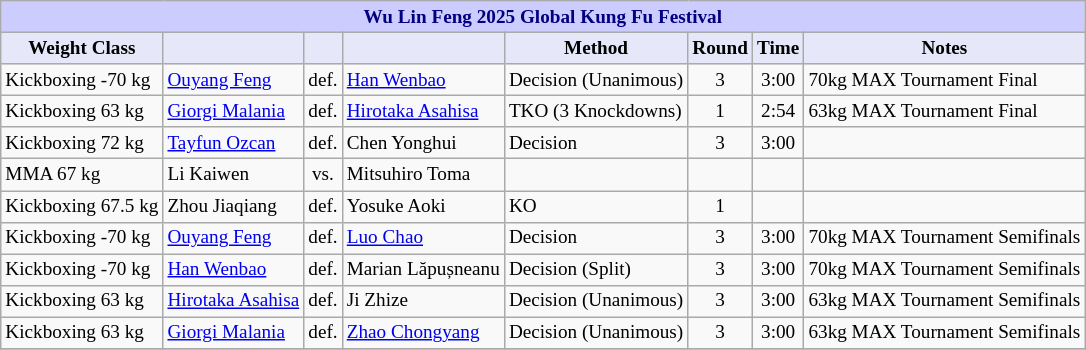<table class="wikitable" style="font-size: 80%;">
<tr>
<th colspan="8" style="background-color: #ccf; color: #000080; text-align: center;">Wu Lin Feng 2025 Global Kung Fu Festival</th>
</tr>
<tr>
<th colspan="1" style="background-color: #E6E8FA; color: #000000; text-align: center;">Weight Class</th>
<th colspan="1" style="background-color: #E6E8FA; color: #000000; text-align: center;"></th>
<th colspan="1" style="background-color: #E6E8FA; color: #000000; text-align: center;"></th>
<th colspan="1" style="background-color: #E6E8FA; color: #000000; text-align: center;"></th>
<th colspan="1" style="background-color: #E6E8FA; color: #000000; text-align: center;">Method</th>
<th colspan="1" style="background-color: #E6E8FA; color: #000000; text-align: center;">Round</th>
<th colspan="1" style="background-color: #E6E8FA; color: #000000; text-align: center;">Time</th>
<th colspan="1" style="background-color: #E6E8FA; color: #000000; text-align: center;">Notes</th>
</tr>
<tr>
<td>Kickboxing -70 kg</td>
<td> <a href='#'>Ouyang Feng</a></td>
<td align=center>def.</td>
<td> <a href='#'>Han Wenbao</a></td>
<td>Decision (Unanimous)</td>
<td align=center>3</td>
<td align=center>3:00</td>
<td>70kg MAX Tournament Final</td>
</tr>
<tr>
<td>Kickboxing 63 kg</td>
<td> <a href='#'>Giorgi Malania</a></td>
<td align=center>def.</td>
<td> <a href='#'>Hirotaka Asahisa</a></td>
<td>TKO (3 Knockdowns)</td>
<td align=center>1</td>
<td align=center>2:54</td>
<td>63kg MAX Tournament Final</td>
</tr>
<tr>
<td>Kickboxing 72 kg</td>
<td> <a href='#'>Tayfun Ozcan</a></td>
<td align=center>def.</td>
<td> Chen Yonghui</td>
<td>Decision</td>
<td align=center>3</td>
<td align=center>3:00</td>
<td></td>
</tr>
<tr>
<td>MMA 67 kg</td>
<td> Li Kaiwen</td>
<td align=center>vs.</td>
<td> Mitsuhiro Toma</td>
<td></td>
<td align=center></td>
<td align=center></td>
<td></td>
</tr>
<tr>
<td>Kickboxing 67.5 kg</td>
<td> Zhou Jiaqiang</td>
<td align=center>def.</td>
<td> Yosuke Aoki</td>
<td>KO</td>
<td align=center>1</td>
<td align=center></td>
<td></td>
</tr>
<tr>
<td>Kickboxing -70 kg</td>
<td> <a href='#'>Ouyang Feng</a></td>
<td align=center>def.</td>
<td> <a href='#'>Luo Chao</a></td>
<td>Decision</td>
<td align=center>3</td>
<td align=center>3:00</td>
<td>70kg MAX Tournament Semifinals</td>
</tr>
<tr>
<td>Kickboxing -70 kg</td>
<td> <a href='#'>Han Wenbao</a></td>
<td align=center>def.</td>
<td> Marian Lăpușneanu</td>
<td>Decision (Split)</td>
<td align=center>3</td>
<td align=center>3:00</td>
<td>70kg MAX Tournament Semifinals</td>
</tr>
<tr>
<td>Kickboxing 63 kg</td>
<td> <a href='#'>Hirotaka Asahisa</a></td>
<td align=center>def.</td>
<td> Ji Zhize</td>
<td>Decision (Unanimous)</td>
<td align=center>3</td>
<td align=center>3:00</td>
<td>63kg MAX Tournament Semifinals</td>
</tr>
<tr>
<td>Kickboxing 63 kg</td>
<td> <a href='#'>Giorgi Malania</a></td>
<td align=center>def.</td>
<td> <a href='#'>Zhao Chongyang</a></td>
<td>Decision (Unanimous)</td>
<td align=center>3</td>
<td align=center>3:00</td>
<td>63kg MAX Tournament Semifinals</td>
</tr>
<tr>
</tr>
</table>
